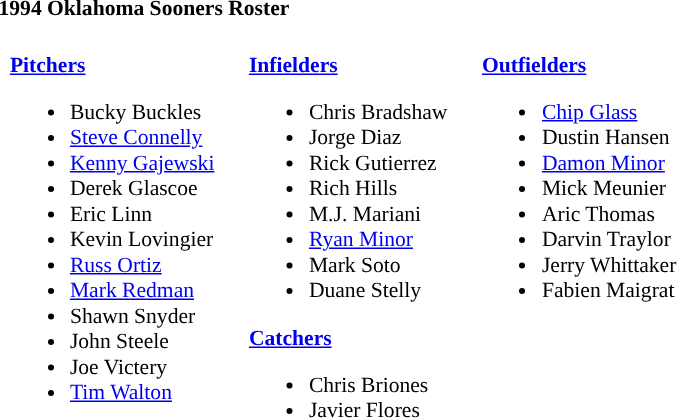<table class="toccolours" style=" font-size:90%;">
<tr>
<td colspan="7"><strong>1994 Oklahoma Sooners Roster</strong></td>
</tr>
<tr>
<td width="03"> </td>
<td valign="top"><br><strong><a href='#'>Pitchers</a></strong><ul><li>Bucky Buckles</li><li><a href='#'>Steve Connelly</a></li><li><a href='#'>Kenny Gajewski</a></li><li>Derek Glascoe</li><li>Eric Linn</li><li>Kevin Lovingier</li><li><a href='#'>Russ Ortiz</a></li><li><a href='#'>Mark Redman</a></li><li>Shawn Snyder</li><li>John Steele</li><li>Joe Victery</li><li><a href='#'>Tim Walton</a></li></ul></td>
<td width="15"> </td>
<td valign="top"><br><strong><a href='#'>Infielders</a></strong><ul><li>Chris Bradshaw</li><li>Jorge Diaz</li><li>Rick Gutierrez</li><li>Rich Hills</li><li>M.J. Mariani</li><li><a href='#'>Ryan Minor</a></li><li>Mark Soto</li><li>Duane Stelly</li></ul><strong><a href='#'>Catchers</a></strong><ul><li>Chris Briones</li><li>Javier Flores</li></ul></td>
<td width="15"> </td>
<td valign="top"><br><strong><a href='#'>Outfielders</a></strong><ul><li><a href='#'>Chip Glass</a></li><li>Dustin Hansen</li><li><a href='#'>Damon Minor</a></li><li>Mick Meunier</li><li>Aric Thomas</li><li>Darvin Traylor</li><li>Jerry Whittaker</li><li>Fabien Maigrat</li></ul></td>
<td width="20"> </td>
</tr>
</table>
